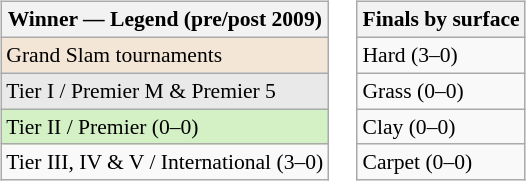<table>
<tr valign=top>
<td><br><table class=wikitable style="font-size:90%">
<tr style="background:#f3f3f3;">
<th>Winner — Legend (pre/post 2009)</th>
</tr>
<tr>
<td bgcolor=#f3e6d7>Grand Slam tournaments</td>
</tr>
<tr>
<td bgcolor=#e9e9e9>Tier I / Premier M & Premier 5</td>
</tr>
<tr>
<td bgcolor=#d4f1c5>Tier II / Premier (0–0)</td>
</tr>
<tr>
<td>Tier III, IV & V / International (3–0)</td>
</tr>
</table>
</td>
<td><br><table class=wikitable style="font-size:90%">
<tr>
<th>Finals by surface</th>
</tr>
<tr>
<td>Hard (3–0)</td>
</tr>
<tr>
<td>Grass (0–0)</td>
</tr>
<tr>
<td>Clay (0–0)</td>
</tr>
<tr>
<td>Carpet (0–0)</td>
</tr>
</table>
</td>
</tr>
</table>
